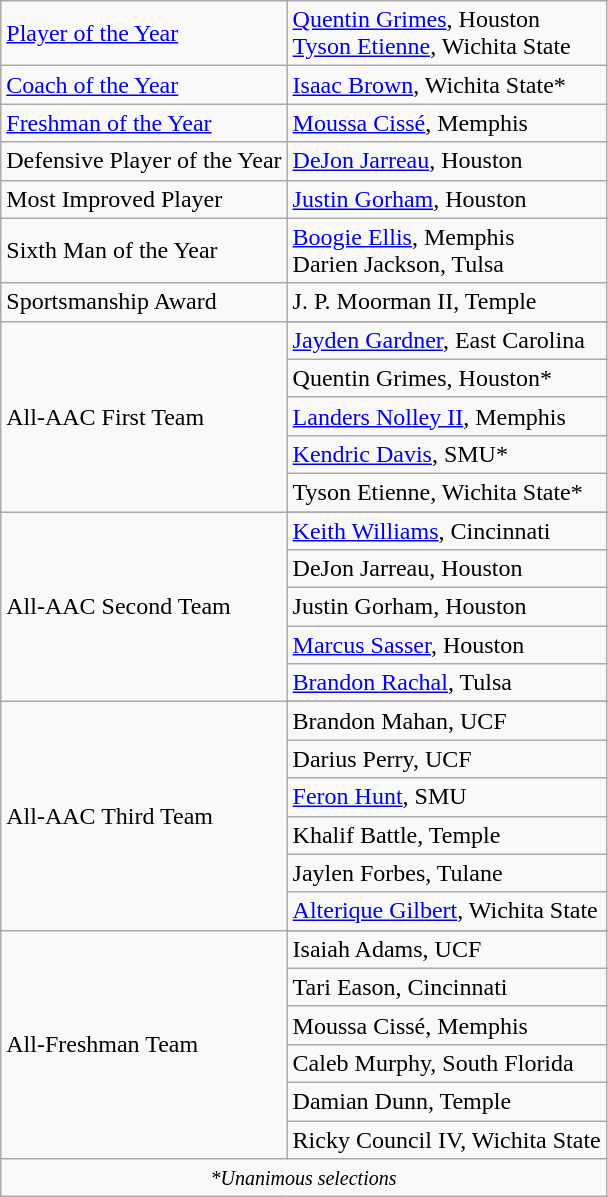<table class="wikitable">
<tr>
<td><a href='#'>Player of the Year</a></td>
<td><a href='#'>Quentin Grimes</a>, Houston <br> <a href='#'>Tyson Etienne</a>, Wichita State</td>
</tr>
<tr>
<td><a href='#'>Coach of the Year</a></td>
<td><a href='#'>Isaac Brown</a>, Wichita State*</td>
</tr>
<tr>
<td><a href='#'>Freshman of the Year</a></td>
<td><a href='#'>Moussa Cissé</a>, Memphis</td>
</tr>
<tr>
<td>Defensive Player of the Year</td>
<td><a href='#'>DeJon Jarreau</a>, Houston</td>
</tr>
<tr>
<td>Most Improved Player</td>
<td><a href='#'>Justin Gorham</a>, Houston</td>
</tr>
<tr>
<td>Sixth Man of the Year</td>
<td><a href='#'>Boogie Ellis</a>, Memphis <br> Darien Jackson, Tulsa</td>
</tr>
<tr>
<td>Sportsmanship Award</td>
<td>J. P. Moorman II, Temple</td>
</tr>
<tr>
<td rowspan="6" valign="middle">All-AAC First Team</td>
</tr>
<tr>
<td><a href='#'>Jayden Gardner</a>, East Carolina</td>
</tr>
<tr>
<td>Quentin Grimes, Houston*</td>
</tr>
<tr>
<td><a href='#'>Landers Nolley II</a>, Memphis</td>
</tr>
<tr>
<td><a href='#'>Kendric Davis</a>, SMU*</td>
</tr>
<tr>
<td>Tyson Etienne, Wichita State*</td>
</tr>
<tr>
<td rowspan="6" valign="middle">All-AAC Second Team</td>
</tr>
<tr>
<td><a href='#'>Keith Williams</a>, Cincinnati</td>
</tr>
<tr>
<td>DeJon Jarreau, Houston</td>
</tr>
<tr>
<td>Justin Gorham, Houston</td>
</tr>
<tr>
<td><a href='#'>Marcus Sasser</a>, Houston</td>
</tr>
<tr>
<td><a href='#'>Brandon Rachal</a>, Tulsa</td>
</tr>
<tr>
<td rowspan="7" valign="middle">All-AAC Third Team</td>
</tr>
<tr>
<td>Brandon Mahan, UCF</td>
</tr>
<tr>
<td>Darius Perry, UCF</td>
</tr>
<tr>
<td><a href='#'>Feron Hunt</a>, SMU</td>
</tr>
<tr>
<td>Khalif Battle, Temple</td>
</tr>
<tr>
<td>Jaylen Forbes, Tulane</td>
</tr>
<tr>
<td><a href='#'>Alterique Gilbert</a>, Wichita State</td>
</tr>
<tr>
<td rowspan="7" valign="middle">All-Freshman Team</td>
</tr>
<tr>
<td>Isaiah Adams, UCF</td>
</tr>
<tr>
<td>Tari Eason, Cincinnati</td>
</tr>
<tr>
<td>Moussa Cissé, Memphis</td>
</tr>
<tr>
<td>Caleb Murphy, South Florida</td>
</tr>
<tr>
<td>Damian Dunn, Temple</td>
</tr>
<tr>
<td>Ricky Council IV, Wichita State</td>
</tr>
<tr>
<td colspan="3" align="center"><small><em>*Unanimous selections</em></small></td>
</tr>
</table>
